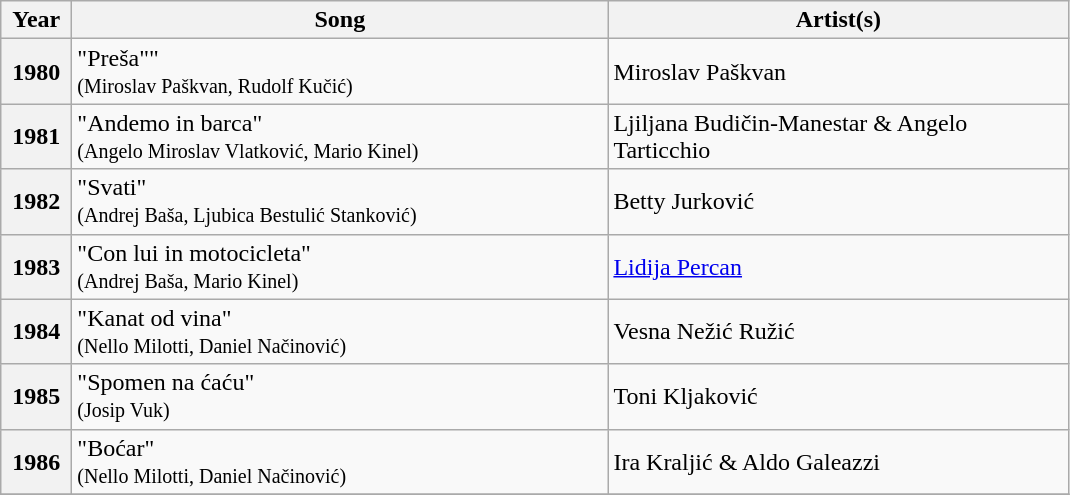<table class="wikitable plainrowheaders">
<tr>
<th style="width:40px;">Year</th>
<th style="width:350px;">Song</th>
<th style="width:300px;">Artist(s)</th>
</tr>
<tr>
<th scope="row">1980</th>
<td>"Preša""<br><small>(Miroslav Paškvan, Rudolf Kučić)</small></td>
<td>Miroslav Paškvan</td>
</tr>
<tr>
<th scope="row">1981</th>
<td>"Andemo in barca"<br><small>(Angelo Miroslav Vlatković, Mario Kinel)</small></td>
<td>Ljiljana Budičin-Manestar & Angelo Tarticchio</td>
</tr>
<tr>
<th scope="row">1982</th>
<td>"Svati"<br><small>(Andrej Baša, Ljubica Bestulić Stanković)</small></td>
<td>Betty Jurković</td>
</tr>
<tr>
<th scope="row">1983</th>
<td>"Con lui in motocicleta"<br><small>(Andrej Baša, Mario Kinel)</small></td>
<td><a href='#'>Lidija Percan</a></td>
</tr>
<tr>
<th scope="row">1984</th>
<td>"Kanat od vina"<br><small>(Nello Milotti, Daniel Načinović)</small></td>
<td>Vesna Nežić Ružić</td>
</tr>
<tr>
<th scope="row">1985</th>
<td>"Spomen na ćaću"<br><small>(Josip Vuk)</small></td>
<td>Toni Kljaković</td>
</tr>
<tr>
<th scope="row">1986</th>
<td>"Boćar"<br><small>(Nello Milotti, Daniel Načinović)</small></td>
<td>Ira Kraljić & Aldo Galeazzi</td>
</tr>
<tr>
</tr>
</table>
